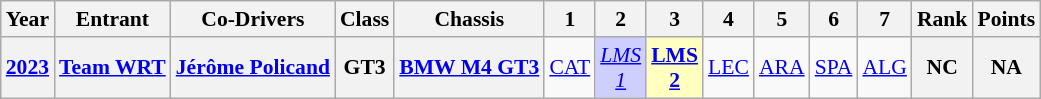<table class="wikitable" style="text-align:center; font-size:90%">
<tr>
<th>Year</th>
<th>Entrant</th>
<th>Co-Drivers</th>
<th>Class</th>
<th>Chassis</th>
<th>1</th>
<th>2</th>
<th>3</th>
<th>4</th>
<th>5</th>
<th>6</th>
<th>7</th>
<th>Rank</th>
<th>Points</th>
</tr>
<tr>
<th><a href='#'>2023</a></th>
<th> <a href='#'>Team WRT</a></th>
<th> <a href='#'>Jérôme Policand</a></th>
<th>GT3</th>
<th><a href='#'>BMW M4 GT3</a></th>
<td style="background:#;"><a href='#'>CAT</a><br></td>
<td style="background:#CFCFFF;"><em><a href='#'>LMS<br>1</a></em><br></td>
<td style="background:#FFFFBF;"><strong><a href='#'>LMS<br>2</a></strong><br></td>
<td style="background:#;"><a href='#'>LEC</a></td>
<td style="background:#;"><a href='#'>ARA</a></td>
<td style="background:#;"><a href='#'>SPA</a></td>
<td style="background:#;"><a href='#'>ALG</a></td>
<th>NC</th>
<th>NA</th>
</tr>
</table>
